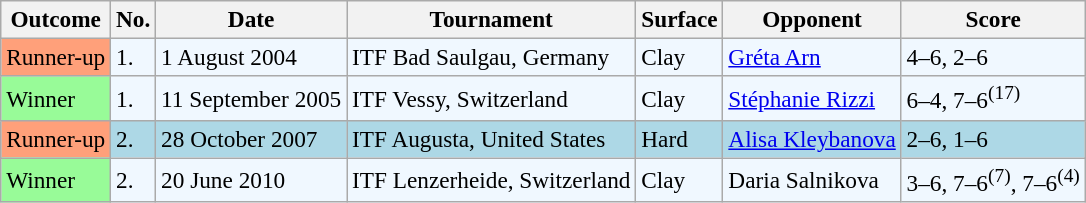<table class="sortable wikitable" style=font-size:97%>
<tr>
<th>Outcome</th>
<th>No.</th>
<th>Date</th>
<th>Tournament</th>
<th>Surface</th>
<th>Opponent</th>
<th>Score</th>
</tr>
<tr bgcolor="#f0f8ff">
<td bgcolor="FFA07A">Runner-up</td>
<td>1.</td>
<td>1 August 2004</td>
<td>ITF Bad Saulgau, Germany</td>
<td>Clay</td>
<td> <a href='#'>Gréta Arn</a></td>
<td>4–6, 2–6</td>
</tr>
<tr bgcolor="#f0f8ff">
<td bgcolor=98FB98>Winner</td>
<td>1.</td>
<td>11 September 2005</td>
<td>ITF Vessy, Switzerland</td>
<td>Clay</td>
<td> <a href='#'>Stéphanie Rizzi</a></td>
<td>6–4, 7–6<sup>(17)</sup></td>
</tr>
<tr bgcolor=lightblue>
<td bgcolor="FFA07A">Runner-up</td>
<td>2.</td>
<td>28 October 2007</td>
<td>ITF Augusta, United States</td>
<td>Hard</td>
<td> <a href='#'>Alisa Kleybanova</a></td>
<td>2–6, 1–6</td>
</tr>
<tr bgcolor="#f0f8ff">
<td bgcolor=98FB98>Winner</td>
<td>2.</td>
<td>20 June 2010</td>
<td>ITF Lenzerheide, Switzerland</td>
<td>Clay</td>
<td> Daria Salnikova</td>
<td>3–6, 7–6<sup>(7)</sup>, 7–6<sup>(4)</sup></td>
</tr>
</table>
